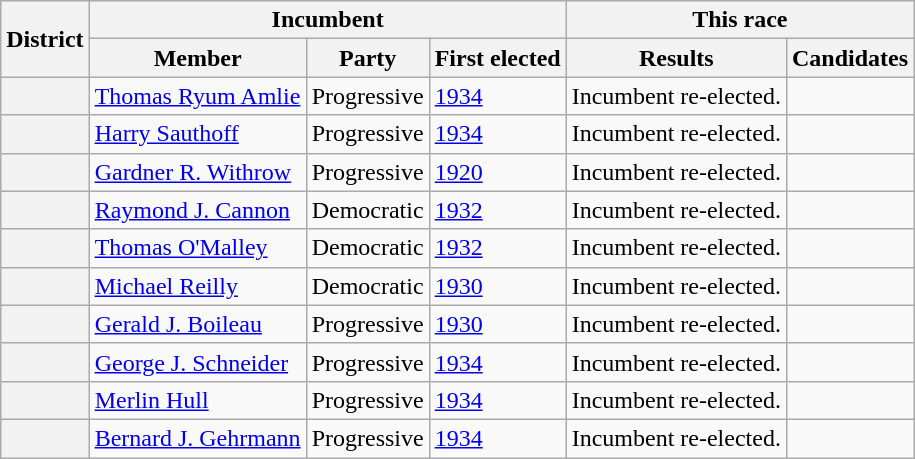<table class=wikitable>
<tr>
<th rowspan=2>District</th>
<th colspan=3>Incumbent</th>
<th colspan=2>This race</th>
</tr>
<tr>
<th>Member</th>
<th>Party</th>
<th>First elected</th>
<th>Results</th>
<th>Candidates</th>
</tr>
<tr>
<th></th>
<td><a href='#'>Thomas Ryum Amlie</a></td>
<td>Progressive</td>
<td><a href='#'>1934</a></td>
<td>Incumbent re-elected.</td>
<td nowrap></td>
</tr>
<tr>
<th></th>
<td><a href='#'>Harry Sauthoff</a></td>
<td>Progressive</td>
<td><a href='#'>1934</a></td>
<td>Incumbent re-elected.</td>
<td nowrap></td>
</tr>
<tr>
<th></th>
<td><a href='#'>Gardner R. Withrow</a></td>
<td>Progressive</td>
<td><a href='#'>1920</a></td>
<td>Incumbent re-elected.</td>
<td nowrap></td>
</tr>
<tr>
<th></th>
<td><a href='#'>Raymond J. Cannon</a></td>
<td>Democratic</td>
<td><a href='#'>1932</a></td>
<td>Incumbent re-elected.</td>
<td nowrap></td>
</tr>
<tr>
<th></th>
<td><a href='#'>Thomas O'Malley</a></td>
<td>Democratic</td>
<td><a href='#'>1932</a></td>
<td>Incumbent re-elected.</td>
<td nowrap></td>
</tr>
<tr>
<th></th>
<td><a href='#'>Michael Reilly</a></td>
<td>Democratic</td>
<td><a href='#'>1930</a></td>
<td>Incumbent re-elected.</td>
<td nowrap></td>
</tr>
<tr>
<th></th>
<td><a href='#'>Gerald J. Boileau</a></td>
<td>Progressive</td>
<td><a href='#'>1930</a></td>
<td>Incumbent re-elected.</td>
<td nowrap></td>
</tr>
<tr>
<th></th>
<td><a href='#'>George J. Schneider</a></td>
<td>Progressive</td>
<td><a href='#'>1934</a></td>
<td>Incumbent re-elected.</td>
<td nowrap></td>
</tr>
<tr>
<th></th>
<td><a href='#'>Merlin Hull</a></td>
<td>Progressive</td>
<td><a href='#'>1934</a></td>
<td>Incumbent re-elected.</td>
<td nowrap></td>
</tr>
<tr>
<th></th>
<td><a href='#'>Bernard J. Gehrmann</a></td>
<td>Progressive</td>
<td><a href='#'>1934</a></td>
<td>Incumbent re-elected.</td>
<td nowrap></td>
</tr>
</table>
